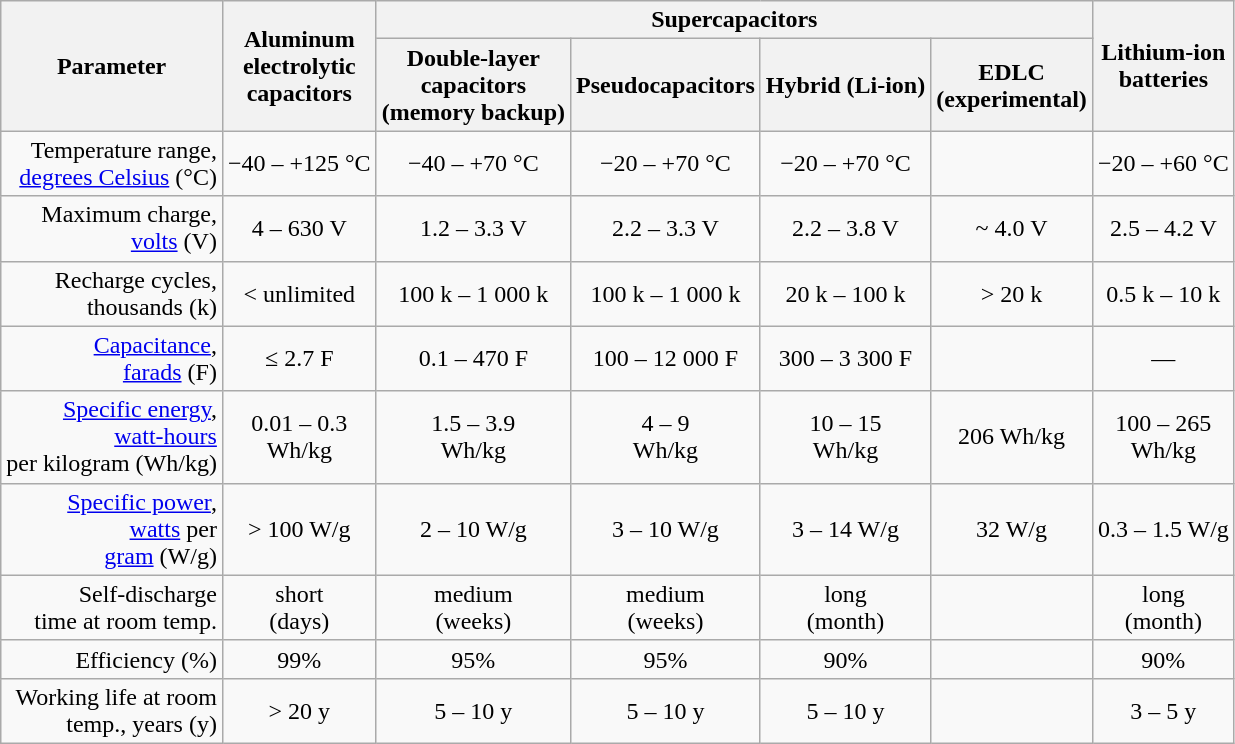<table class="wikitable centered" style="text-align:center">
<tr class="wikitable">
<th rowspan="2">Parameter</th>
<th rowspan="2">Aluminum<br>electrolytic<br>capacitors</th>
<th colspan="4">Supercapacitors</th>
<th rowspan="2">Lithium-ion<br>batteries</th>
</tr>
<tr class="wikitable" style="background: #f2f2f2">
<th>Double-layer<br>capacitors<br>(memory backup)</th>
<th>Pseudocapacitors</th>
<th>Hybrid (Li-ion)</th>
<th> EDLC<br>(experimental)</th>
</tr>
<tr>
<td style="text-align:right;">Temperature range,<br><a href='#'>degrees Celsius</a> (°C)</td>
<td>−40 – +125 °C</td>
<td>−40 – +70 °C </td>
<td>−20 – +70 °C</td>
<td>−20 – +70 °C</td>
<td></td>
<td>−20 – +60 °C</td>
</tr>
<tr>
<td style="text-align:right;">Maximum charge,<br><a href='#'>volts</a> (V)</td>
<td>4 – 630 V</td>
<td>1.2 – 3.3 V</td>
<td>2.2 – 3.3 V</td>
<td>2.2 – 3.8 V</td>
<td>~ 4.0 V</td>
<td>2.5 – 4.2 V</td>
</tr>
<tr>
<td style="text-align:right;">Recharge cycles,<br>thousands (k)</td>
<td>< unlimited</td>
<td>100 k – 1 000 k</td>
<td>100 k – 1 000 k</td>
<td>20 k – 100 k</td>
<td>> 20 k</td>
<td>0.5 k – 10 k</td>
</tr>
<tr>
<td style="text-align:right;"><a href='#'>Capacitance</a>,<br><a href='#'>farads</a> (F)</td>
<td>≤ 2.7 F</td>
<td>0.1 – 470 F</td>
<td>100 – 12 000 F</td>
<td>300 – 3 300 F</td>
<td></td>
<td>—</td>
</tr>
<tr>
<td style="text-align:right;"><a href='#'>Specific energy</a>,<br><a href='#'>watt-hours</a><br>per kilogram (Wh/kg)</td>
<td>0.01 – 0.3<br>Wh/kg</td>
<td>1.5 – 3.9<br>Wh/kg</td>
<td>4 – 9<br>Wh/kg</td>
<td>10 – 15<br>Wh/kg</td>
<td>206 Wh/kg</td>
<td>100 – 265<br>Wh/kg</td>
</tr>
<tr>
<td style="text-align:right;"><a href='#'>Specific power</a>,<br><a href='#'>watts</a> per<br><a href='#'>gram</a> (W/g)</td>
<td>> 100 W/g</td>
<td>2 – 10 W/g</td>
<td>3 – 10 W/g</td>
<td>3 – 14 W/g</td>
<td>32 W/g</td>
<td>0.3 – 1.5 W/g</td>
</tr>
<tr>
<td style="text-align:right;">Self-discharge<br>time at room temp.</td>
<td>short<br>(days)</td>
<td>medium<br>(weeks)</td>
<td>medium<br>(weeks)</td>
<td>long<br>(month)</td>
<td></td>
<td>long<br>(month)</td>
</tr>
<tr>
<td style="text-align:right;">Efficiency (%)</td>
<td>99%</td>
<td>95%</td>
<td>95%</td>
<td>90%</td>
<td></td>
<td>90%</td>
</tr>
<tr>
<td style="text-align:right;">Working life at room<br>temp., years (y)</td>
<td>> 20 y</td>
<td>5 – 10 y</td>
<td>5 – 10 y</td>
<td>5 – 10 y</td>
<td></td>
<td>3 – 5 y</td>
</tr>
</table>
